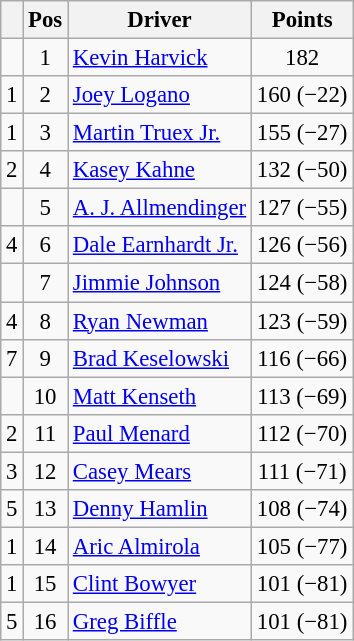<table class="wikitable" style="font-size: 95%;">
<tr>
<th></th>
<th>Pos</th>
<th>Driver</th>
<th>Points</th>
</tr>
<tr>
<td align="left"></td>
<td style="text-align:center;">1</td>
<td><a href='#'>Kevin Harvick</a></td>
<td style="text-align:center;">182</td>
</tr>
<tr>
<td align="left"> 1</td>
<td style="text-align:center;">2</td>
<td><a href='#'>Joey Logano</a></td>
<td style="text-align:center;">160 (−22)</td>
</tr>
<tr>
<td align="left"> 1</td>
<td style="text-align:center;">3</td>
<td><a href='#'>Martin Truex Jr.</a></td>
<td style="text-align:center;">155 (−27)</td>
</tr>
<tr>
<td align="left"> 2</td>
<td style="text-align:center;">4</td>
<td><a href='#'>Kasey Kahne</a></td>
<td style="text-align:center;">132 (−50)</td>
</tr>
<tr>
<td align="left"></td>
<td style="text-align:center;">5</td>
<td><a href='#'>A. J. Allmendinger</a></td>
<td style="text-align:center;">127 (−55)</td>
</tr>
<tr>
<td align="left"> 4</td>
<td style="text-align:center;">6</td>
<td><a href='#'>Dale Earnhardt Jr.</a></td>
<td style="text-align:center;">126 (−56)</td>
</tr>
<tr>
<td align="left"></td>
<td style="text-align:center;">7</td>
<td><a href='#'>Jimmie Johnson</a></td>
<td style="text-align:center;">124 (−58)</td>
</tr>
<tr>
<td align="left"> 4</td>
<td style="text-align:center;">8</td>
<td><a href='#'>Ryan Newman</a></td>
<td style="text-align:center;">123 (−59)</td>
</tr>
<tr>
<td align="left"> 7</td>
<td style="text-align:center;">9</td>
<td><a href='#'>Brad Keselowski</a></td>
<td style="text-align:center;">116 (−66)</td>
</tr>
<tr>
<td align="left"></td>
<td style="text-align:center;">10</td>
<td><a href='#'>Matt Kenseth</a></td>
<td style="text-align:center;">113 (−69)</td>
</tr>
<tr>
<td align="left"> 2</td>
<td style="text-align:center;">11</td>
<td><a href='#'>Paul Menard</a></td>
<td style="text-align:center;">112 (−70)</td>
</tr>
<tr>
<td align="left"> 3</td>
<td style="text-align:center;">12</td>
<td><a href='#'>Casey Mears</a></td>
<td style="text-align:center;">111 (−71)</td>
</tr>
<tr>
<td align="left"> 5</td>
<td style="text-align:center;">13</td>
<td><a href='#'>Denny Hamlin</a></td>
<td style="text-align:center;">108 (−74)</td>
</tr>
<tr>
<td align="left"> 1</td>
<td style="text-align:center;">14</td>
<td><a href='#'>Aric Almirola</a></td>
<td style="text-align:center;">105 (−77)</td>
</tr>
<tr>
<td align="left"> 1</td>
<td style="text-align:center;">15</td>
<td><a href='#'>Clint Bowyer</a></td>
<td style="text-align:center;">101 (−81)</td>
</tr>
<tr>
<td align="left"> 5</td>
<td style="text-align:center;">16</td>
<td><a href='#'>Greg Biffle</a></td>
<td style="text-align:center;">101 (−81)</td>
</tr>
</table>
